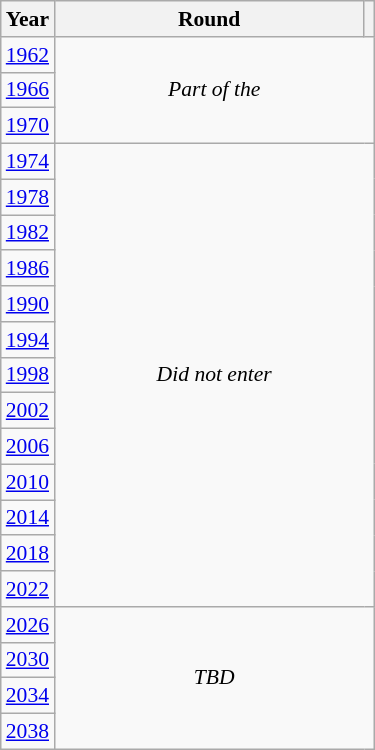<table class="wikitable" style="text-align: center; font-size:90%">
<tr>
<th>Year</th>
<th style="width:200px">Round</th>
<th></th>
</tr>
<tr>
<td><a href='#'>1962</a></td>
<td colspan="2" rowspan="3"><em>Part of the </em></td>
</tr>
<tr>
<td><a href='#'>1966</a></td>
</tr>
<tr>
<td><a href='#'>1970</a></td>
</tr>
<tr>
<td><a href='#'>1974</a></td>
<td colspan="2" rowspan="13"><em>Did not enter</em></td>
</tr>
<tr>
<td><a href='#'>1978</a></td>
</tr>
<tr>
<td><a href='#'>1982</a></td>
</tr>
<tr>
<td><a href='#'>1986</a></td>
</tr>
<tr>
<td><a href='#'>1990</a></td>
</tr>
<tr>
<td><a href='#'>1994</a></td>
</tr>
<tr>
<td><a href='#'>1998</a></td>
</tr>
<tr>
<td><a href='#'>2002</a></td>
</tr>
<tr>
<td><a href='#'>2006</a></td>
</tr>
<tr>
<td><a href='#'>2010</a></td>
</tr>
<tr>
<td><a href='#'>2014</a></td>
</tr>
<tr>
<td><a href='#'>2018</a></td>
</tr>
<tr>
<td><a href='#'>2022</a></td>
</tr>
<tr>
<td><a href='#'>2026</a></td>
<td colspan="2" rowspan="4"><em>TBD</em></td>
</tr>
<tr>
<td><a href='#'>2030</a></td>
</tr>
<tr>
<td><a href='#'>2034</a></td>
</tr>
<tr>
<td><a href='#'>2038</a></td>
</tr>
</table>
